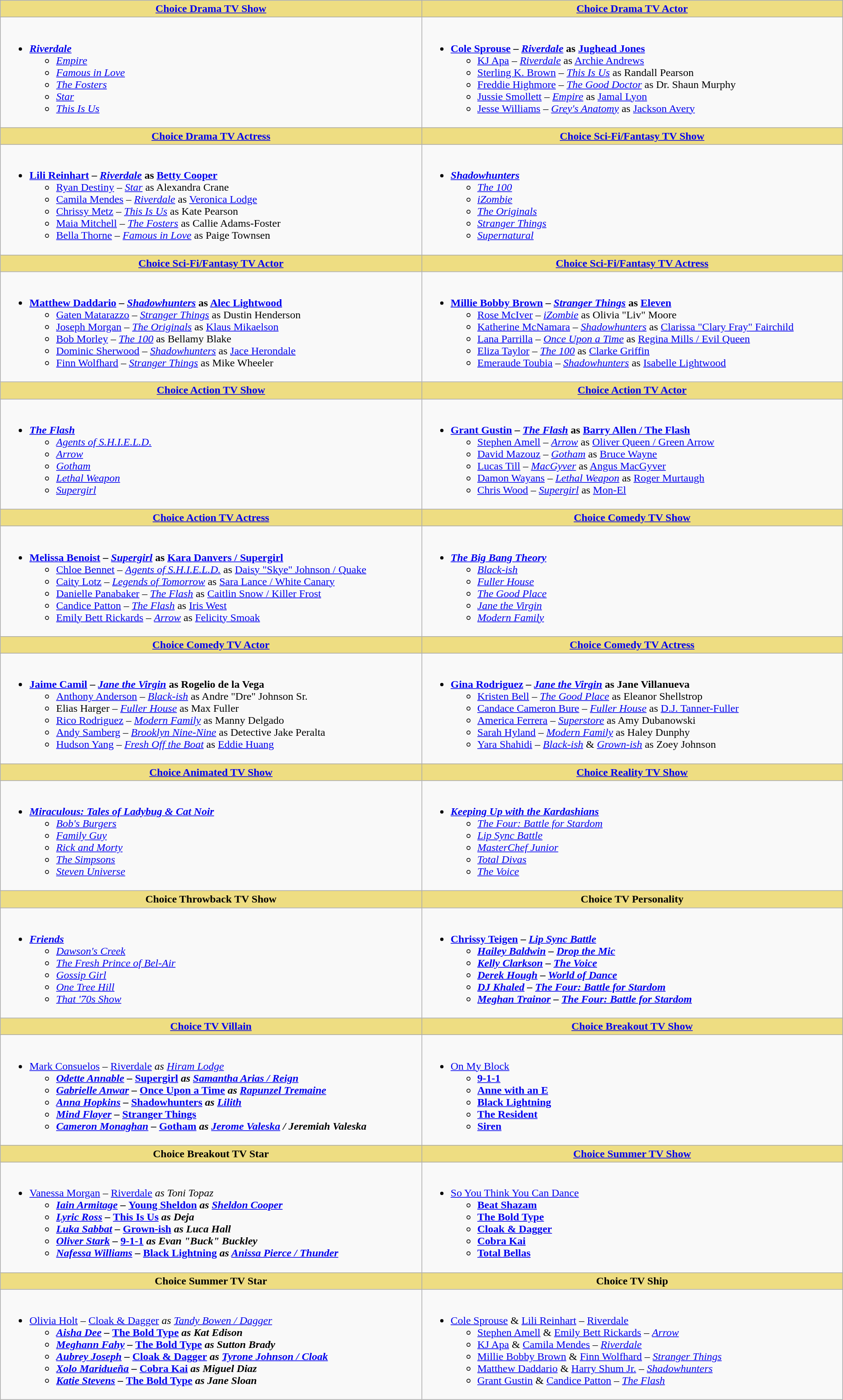<table class="wikitable" style="width:100%">
<tr>
<th style="background:#EEDD82; width:50%"><a href='#'>Choice Drama TV Show</a></th>
<th style="background:#EEDD82; width:50%"><a href='#'>Choice Drama TV Actor</a></th>
</tr>
<tr>
<td valign="top"><br><ul><li><strong><em><a href='#'>Riverdale</a></em></strong><ul><li><em><a href='#'>Empire</a></em></li><li><em><a href='#'>Famous in Love</a></em></li><li><em><a href='#'>The Fosters</a></em></li><li><em><a href='#'>Star</a></em></li><li><em><a href='#'>This Is Us</a></em></li></ul></li></ul></td>
<td valign="top"><br><ul><li><strong><a href='#'>Cole Sprouse</a> – <em><a href='#'>Riverdale</a></em> as <a href='#'>Jughead Jones</a></strong><ul><li><a href='#'>KJ Apa</a> – <em><a href='#'>Riverdale</a></em> as <a href='#'>Archie Andrews</a></li><li><a href='#'>Sterling K. Brown</a> – <em><a href='#'>This Is Us</a></em> as Randall Pearson</li><li><a href='#'>Freddie Highmore</a> – <em><a href='#'>The Good Doctor</a></em> as Dr. Shaun Murphy</li><li><a href='#'>Jussie Smollett</a> – <em><a href='#'>Empire</a></em> as <a href='#'>Jamal Lyon</a></li><li><a href='#'>Jesse Williams</a> – <em><a href='#'>Grey's Anatomy</a></em> as <a href='#'>Jackson Avery</a></li></ul></li></ul></td>
</tr>
<tr>
<th style="background:#EEDD82; width:50%"><a href='#'>Choice Drama TV Actress</a></th>
<th style="background:#EEDD82; width:50%"><a href='#'>Choice Sci-Fi/Fantasy TV Show</a></th>
</tr>
<tr>
<td valign="top"><br><ul><li><strong><a href='#'>Lili Reinhart</a> – <em><a href='#'>Riverdale</a></em> as <a href='#'>Betty Cooper</a></strong><ul><li><a href='#'>Ryan Destiny</a> – <em><a href='#'>Star</a></em> as Alexandra Crane</li><li><a href='#'>Camila Mendes</a> – <em><a href='#'>Riverdale</a></em> as <a href='#'>Veronica Lodge</a></li><li><a href='#'>Chrissy Metz</a> – <em><a href='#'>This Is Us</a></em> as Kate Pearson</li><li><a href='#'>Maia Mitchell</a> – <em><a href='#'>The Fosters</a></em> as Callie Adams-Foster</li><li><a href='#'>Bella Thorne</a> – <em><a href='#'>Famous in Love</a></em> as Paige Townsen</li></ul></li></ul></td>
<td valign="top"><br><ul><li><strong><em><a href='#'>Shadowhunters</a></em></strong><ul><li><em><a href='#'>The 100</a></em></li><li><em><a href='#'>iZombie</a></em></li><li><em><a href='#'>The Originals</a></em></li><li><em><a href='#'>Stranger Things</a></em></li><li><em><a href='#'>Supernatural</a></em></li></ul></li></ul></td>
</tr>
<tr>
<th style="background:#EEDD82; width:50%"><a href='#'>Choice Sci-Fi/Fantasy TV Actor</a></th>
<th style="background:#EEDD82; width:50%"><a href='#'>Choice Sci-Fi/Fantasy TV Actress</a></th>
</tr>
<tr>
<td valign="top"><br><ul><li><strong><a href='#'>Matthew Daddario</a> – <em><a href='#'>Shadowhunters</a></em> as <a href='#'>Alec Lightwood</a></strong><ul><li><a href='#'>Gaten Matarazzo</a> – <em><a href='#'>Stranger Things</a></em> as Dustin Henderson</li><li><a href='#'>Joseph Morgan</a> – <em><a href='#'>The Originals</a></em> as <a href='#'>Klaus Mikaelson</a></li><li><a href='#'>Bob Morley</a> – <em><a href='#'>The 100</a></em> as Bellamy Blake</li><li><a href='#'>Dominic Sherwood</a> – <em><a href='#'>Shadowhunters</a></em> as <a href='#'>Jace Herondale</a></li><li><a href='#'>Finn Wolfhard</a> – <em><a href='#'>Stranger Things</a></em> as Mike Wheeler</li></ul></li></ul></td>
<td valign="top"><br><ul><li><strong><a href='#'>Millie Bobby Brown</a> – <em><a href='#'>Stranger Things</a></em> as <a href='#'>Eleven</a></strong><ul><li><a href='#'>Rose McIver</a> – <em><a href='#'>iZombie</a></em> as Olivia "Liv" Moore</li><li><a href='#'>Katherine McNamara</a> – <em><a href='#'>Shadowhunters</a></em> as <a href='#'>Clarissa "Clary Fray" Fairchild</a></li><li><a href='#'>Lana Parrilla</a> – <em><a href='#'>Once Upon a Time</a></em> as <a href='#'>Regina Mills / Evil Queen</a></li><li><a href='#'>Eliza Taylor</a> – <em><a href='#'>The 100</a></em> as <a href='#'>Clarke Griffin</a></li><li><a href='#'>Emeraude Toubia</a> – <em><a href='#'>Shadowhunters</a></em> as <a href='#'>Isabelle Lightwood</a></li></ul></li></ul></td>
</tr>
<tr>
<th style="background:#EEDD82; width:50%"><a href='#'>Choice Action TV Show</a></th>
<th style="background:#EEDD82; width:50%"><a href='#'>Choice Action TV Actor</a></th>
</tr>
<tr>
<td valign="top"><br><ul><li><strong><em><a href='#'>The Flash</a></em></strong><ul><li><em><a href='#'>Agents of S.H.I.E.L.D.</a></em></li><li><em><a href='#'>Arrow</a></em></li><li><em><a href='#'>Gotham</a></em></li><li><em><a href='#'>Lethal Weapon</a></em></li><li><em><a href='#'>Supergirl</a></em></li></ul></li></ul></td>
<td valign="top"><br><ul><li><strong><a href='#'>Grant Gustin</a> – <em><a href='#'>The Flash</a></em> as <a href='#'>Barry Allen / The Flash</a></strong><ul><li><a href='#'>Stephen Amell</a> – <em><a href='#'>Arrow</a></em> as <a href='#'>Oliver Queen / Green Arrow</a></li><li><a href='#'>David Mazouz</a> – <em><a href='#'>Gotham</a></em> as <a href='#'>Bruce Wayne</a></li><li><a href='#'>Lucas Till</a> – <em><a href='#'>MacGyver</a></em> as <a href='#'>Angus MacGyver</a></li><li><a href='#'>Damon Wayans</a> – <em><a href='#'>Lethal Weapon</a></em> as <a href='#'>Roger Murtaugh</a></li><li><a href='#'>Chris Wood</a> – <em><a href='#'>Supergirl</a></em> as <a href='#'>Mon-El</a></li></ul></li></ul></td>
</tr>
<tr>
<th style="background:#EEDD82; width:50%"><a href='#'>Choice Action TV Actress</a></th>
<th style="background:#EEDD82; width:50%"><a href='#'>Choice Comedy TV Show</a></th>
</tr>
<tr>
<td valign="top"><br><ul><li><strong><a href='#'>Melissa Benoist</a> – <em><a href='#'>Supergirl</a></em> as <a href='#'>Kara Danvers / Supergirl</a></strong><ul><li><a href='#'>Chloe Bennet</a> – <em><a href='#'>Agents of S.H.I.E.L.D.</a></em> as <a href='#'>Daisy "Skye" Johnson / Quake</a></li><li><a href='#'>Caity Lotz</a> – <em><a href='#'>Legends of Tomorrow</a></em> as <a href='#'>Sara Lance / White Canary</a></li><li><a href='#'>Danielle Panabaker</a> – <em><a href='#'>The Flash</a></em> as <a href='#'>Caitlin Snow / Killer Frost</a></li><li><a href='#'>Candice Patton</a> – <em><a href='#'>The Flash</a></em> as <a href='#'>Iris West</a></li><li><a href='#'>Emily Bett Rickards</a> – <em><a href='#'>Arrow</a></em> as <a href='#'>Felicity Smoak</a></li></ul></li></ul></td>
<td valign="top"><br><ul><li><strong><em><a href='#'>The Big Bang Theory</a></em></strong><ul><li><em><a href='#'>Black-ish</a></em></li><li><em><a href='#'>Fuller House</a></em></li><li><em><a href='#'>The Good Place</a></em></li><li><em><a href='#'>Jane the Virgin</a></em></li><li><em><a href='#'>Modern Family</a></em></li></ul></li></ul></td>
</tr>
<tr>
<th style="background:#EEDD82; width:50%"><a href='#'>Choice Comedy TV Actor</a></th>
<th style="background:#EEDD82; width:50%"><a href='#'>Choice Comedy TV Actress</a></th>
</tr>
<tr>
<td valign="top"><br><ul><li><strong><a href='#'>Jaime Camil</a> – <em><a href='#'>Jane the Virgin</a></em> as Rogelio de la Vega</strong><ul><li><a href='#'>Anthony Anderson</a> – <em><a href='#'>Black-ish</a></em> as Andre "Dre" Johnson Sr.</li><li>Elias Harger – <em><a href='#'>Fuller House</a></em> as Max Fuller</li><li><a href='#'>Rico Rodriguez</a> – <em><a href='#'>Modern Family</a></em> as Manny Delgado</li><li><a href='#'>Andy Samberg</a> – <em><a href='#'>Brooklyn Nine-Nine</a></em> as Detective Jake Peralta</li><li><a href='#'>Hudson Yang</a> – <em><a href='#'>Fresh Off the Boat</a></em> as <a href='#'>Eddie Huang</a></li></ul></li></ul></td>
<td valign="top"><br><ul><li><strong><a href='#'>Gina Rodriguez</a> – <em><a href='#'>Jane the Virgin</a></em> as Jane Villanueva</strong><ul><li><a href='#'>Kristen Bell</a> – <em><a href='#'>The Good Place</a></em> as Eleanor Shellstrop</li><li><a href='#'>Candace Cameron Bure</a> – <em><a href='#'>Fuller House</a></em> as <a href='#'>D.J. Tanner-Fuller</a></li><li><a href='#'>America Ferrera</a> – <em><a href='#'>Superstore</a></em> as Amy Dubanowski</li><li><a href='#'>Sarah Hyland</a> – <em><a href='#'>Modern Family</a></em> as Haley Dunphy</li><li><a href='#'>Yara Shahidi</a> – <em><a href='#'>Black-ish</a></em> & <em><a href='#'>Grown-ish</a></em> as Zoey Johnson</li></ul></li></ul></td>
</tr>
<tr>
<th style="background:#EEDD82; width:50%"><a href='#'>Choice Animated TV Show</a></th>
<th style="background:#EEDD82; width:50%"><a href='#'>Choice Reality TV Show</a></th>
</tr>
<tr>
<td valign="top"><br><ul><li><strong><em><a href='#'>Miraculous: Tales of Ladybug & Cat Noir</a></em></strong><ul><li><em><a href='#'>Bob's Burgers</a></em></li><li><em><a href='#'>Family Guy</a></em></li><li><em><a href='#'>Rick and Morty</a></em></li><li><em><a href='#'>The Simpsons</a></em></li><li><em><a href='#'>Steven Universe</a></em></li></ul></li></ul></td>
<td valign="top"><br><ul><li><strong><em><a href='#'>Keeping Up with the Kardashians</a></em></strong><ul><li><em><a href='#'>The Four: Battle for Stardom</a></em></li><li><em><a href='#'>Lip Sync Battle</a></em></li><li><em><a href='#'>MasterChef Junior</a></em></li><li><em><a href='#'>Total Divas</a></em></li><li><em><a href='#'>The Voice</a></em></li></ul></li></ul></td>
</tr>
<tr>
<th style="background:#EEDD82; width:50%">Choice Throwback TV Show</th>
<th style="background:#EEDD82; width:50%">Choice TV Personality</th>
</tr>
<tr>
<td valign="top"><br><ul><li><strong><em><a href='#'>Friends</a></em></strong><ul><li><em><a href='#'>Dawson's Creek</a></em></li><li><em><a href='#'>The Fresh Prince of Bel-Air</a></em></li><li><em><a href='#'>Gossip Girl</a></em></li><li><em><a href='#'>One Tree Hill</a></em></li><li><em><a href='#'>That '70s Show</a></em></li></ul></li></ul></td>
<td valign="top"><br><ul><li><strong><a href='#'>Chrissy Teigen</a> – <em><a href='#'>Lip Sync Battle</a><strong><em><ul><li><a href='#'>Hailey Baldwin</a> – </em><a href='#'>Drop the Mic</a><em></li><li><a href='#'>Kelly Clarkson</a> – </em><a href='#'>The Voice</a><em></li><li><a href='#'>Derek Hough</a> – </em><a href='#'>World of Dance</a><em></li><li><a href='#'>DJ Khaled</a> – </em><a href='#'>The Four: Battle for Stardom</a><em></li><li><a href='#'>Meghan Trainor</a> – </em><a href='#'>The Four: Battle for Stardom</a><em></li></ul></li></ul></td>
</tr>
<tr>
<th style="background:#EEDD82; width:50%"><a href='#'>Choice TV Villain</a></th>
<th style="background:#EEDD82; width:50%"><a href='#'>Choice Breakout TV Show</a></th>
</tr>
<tr>
<td valign="top"><br><ul><li></strong><a href='#'>Mark Consuelos</a> – </em><a href='#'>Riverdale</a><em> as <a href='#'>Hiram Lodge</a><strong><ul><li><a href='#'>Odette Annable</a> – </em><a href='#'>Supergirl</a><em> as <a href='#'>Samantha Arias / Reign</a></li><li><a href='#'>Gabrielle Anwar</a> – </em><a href='#'>Once Upon a Time</a><em> as <a href='#'>Rapunzel Tremaine</a></li><li><a href='#'>Anna Hopkins</a> – </em><a href='#'>Shadowhunters</a><em> as <a href='#'>Lilith</a></li><li><a href='#'>Mind Flayer</a> – </em><a href='#'>Stranger Things</a><em></li><li><a href='#'>Cameron Monaghan</a> – </em><a href='#'>Gotham</a><em> as <a href='#'>Jerome Valeska</a> / Jeremiah Valeska</li></ul></li></ul></td>
<td valign="top"><br><ul><li></em></strong><a href='#'>On My Block</a><strong><em><ul><li></em><a href='#'>9-1-1</a><em></li><li></em><a href='#'>Anne with an E</a><em></li><li></em><a href='#'>Black Lightning</a><em></li><li></em><a href='#'>The Resident</a><em></li><li></em><a href='#'>Siren</a><em></li></ul></li></ul></td>
</tr>
<tr>
<th style="background:#EEDD82; width:50%">Choice Breakout TV Star</th>
<th style="background:#EEDD82; width:50%"><a href='#'>Choice Summer TV Show</a></th>
</tr>
<tr>
<td valign="top"><br><ul><li></strong><a href='#'>Vanessa Morgan</a> – </em><a href='#'>Riverdale</a><em> as Toni Topaz<strong><ul><li><a href='#'>Iain Armitage</a> – </em><a href='#'>Young Sheldon</a><em> as <a href='#'>Sheldon Cooper</a></li><li><a href='#'>Lyric Ross</a> – </em><a href='#'>This Is Us</a><em> as Deja</li><li><a href='#'>Luka Sabbat</a> – </em><a href='#'>Grown-ish</a><em> as Luca Hall</li><li><a href='#'>Oliver Stark</a> – </em><a href='#'>9-1-1</a><em> as Evan "Buck" Buckley</li><li><a href='#'>Nafessa Williams</a> – </em><a href='#'>Black Lightning</a><em> as <a href='#'>Anissa Pierce / Thunder</a></li></ul></li></ul></td>
<td valign="top"><br><ul><li></em></strong><a href='#'>So You Think You Can Dance</a><strong><em><ul><li></em><a href='#'>Beat Shazam</a><em></li><li></em><a href='#'>The Bold Type</a><em></li><li></em><a href='#'>Cloak & Dagger</a><em></li><li></em><a href='#'>Cobra Kai</a><em></li><li></em><a href='#'>Total Bellas</a><em></li></ul></li></ul></td>
</tr>
<tr>
<th style="background:#EEDD82; width:50%">Choice Summer TV Star</th>
<th style="background:#EEDD82; width:50%">Choice TV Ship</th>
</tr>
<tr>
<td valign="top"><br><ul><li></strong><a href='#'>Olivia Holt</a> – </em><a href='#'>Cloak & Dagger</a><em> as <a href='#'>Tandy Bowen / Dagger</a><strong><ul><li><a href='#'>Aisha Dee</a> – </em><a href='#'>The Bold Type</a><em> as Kat Edison</li><li><a href='#'>Meghann Fahy</a> – </em><a href='#'>The Bold Type</a><em> as Sutton Brady</li><li><a href='#'>Aubrey Joseph</a> – </em><a href='#'>Cloak & Dagger</a><em> as <a href='#'>Tyrone Johnson / Cloak</a></li><li><a href='#'>Xolo Maridueña</a> – </em><a href='#'>Cobra Kai</a><em> as Miguel Diaz</li><li><a href='#'>Katie Stevens</a> – </em><a href='#'>The Bold Type</a><em> as Jane Sloan</li></ul></li></ul></td>
<td valign="top"><br><ul><li></strong><a href='#'>Cole Sprouse</a> & <a href='#'>Lili Reinhart</a> – </em><a href='#'>Riverdale</a></em></strong><ul><li><a href='#'>Stephen Amell</a> & <a href='#'>Emily Bett Rickards</a> – <em><a href='#'>Arrow</a></em></li><li><a href='#'>KJ Apa</a> & <a href='#'>Camila Mendes</a> – <em><a href='#'>Riverdale</a></em></li><li><a href='#'>Millie Bobby Brown</a> & <a href='#'>Finn Wolfhard</a> – <em><a href='#'>Stranger Things</a></em></li><li><a href='#'>Matthew Daddario</a> & <a href='#'>Harry Shum Jr.</a> – <em><a href='#'>Shadowhunters</a></em></li><li><a href='#'>Grant Gustin</a> & <a href='#'>Candice Patton</a> – <em><a href='#'>The Flash</a></em></li></ul></li></ul></td>
</tr>
</table>
